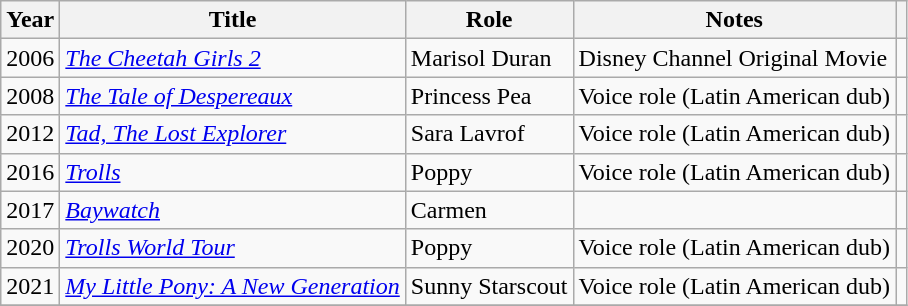<table class="wikitable sortable">
<tr>
<th>Year</th>
<th>Title</th>
<th>Role</th>
<th class="unsortable">Notes</th>
<th class="unsortable"></th>
</tr>
<tr>
<td>2006</td>
<td><em><a href='#'>The Cheetah Girls 2</a></em></td>
<td>Marisol Duran</td>
<td>Disney Channel Original Movie</td>
<td></td>
</tr>
<tr>
<td>2008</td>
<td><em><a href='#'>The Tale of Despereaux</a></em></td>
<td>Princess Pea</td>
<td>Voice role (Latin American dub)</td>
<td></td>
</tr>
<tr>
<td>2012</td>
<td><em><a href='#'>Tad, The Lost Explorer</a></em></td>
<td>Sara Lavrof</td>
<td>Voice role (Latin American dub)</td>
<td></td>
</tr>
<tr>
<td>2016</td>
<td><em><a href='#'>Trolls</a></em></td>
<td>Poppy</td>
<td>Voice role (Latin American dub)</td>
<td></td>
</tr>
<tr>
<td>2017</td>
<td><em><a href='#'>Baywatch</a></em></td>
<td>Carmen</td>
<td></td>
<td></td>
</tr>
<tr>
<td>2020</td>
<td><em><a href='#'>Trolls World Tour</a></em></td>
<td>Poppy</td>
<td>Voice role (Latin American dub)</td>
<td></td>
</tr>
<tr>
<td>2021</td>
<td><em><a href='#'>My Little Pony: A New Generation</a></em></td>
<td>Sunny Starscout</td>
<td>Voice role (Latin American dub)</td>
<td></td>
</tr>
<tr>
</tr>
</table>
